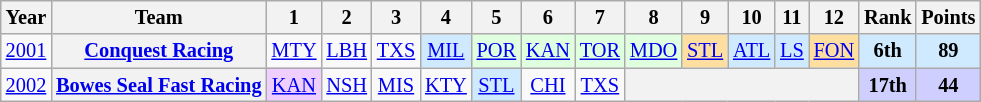<table class="wikitable" style="text-align:center; font-size:85%">
<tr>
<th>Year</th>
<th>Team</th>
<th>1</th>
<th>2</th>
<th>3</th>
<th>4</th>
<th>5</th>
<th>6</th>
<th>7</th>
<th>8</th>
<th>9</th>
<th>10</th>
<th>11</th>
<th>12</th>
<th>Rank</th>
<th>Points</th>
</tr>
<tr>
<td><a href='#'>2001</a></td>
<th nowrap><a href='#'>Conquest Racing</a></th>
<td><a href='#'>MTY</a></td>
<td><a href='#'>LBH</a></td>
<td><a href='#'>TXS</a></td>
<td style="background:#CFEAFF;"><a href='#'>MIL</a><br></td>
<td style="background:#DFFFDF;"><a href='#'>POR</a><br></td>
<td style="background:#DFFFDF;"><a href='#'>KAN</a><br></td>
<td style="background:#DFFFDF;"><a href='#'>TOR</a><br></td>
<td style="background:#DFFFDF;"><a href='#'>MDO</a><br></td>
<td style="background:#FFDF9F;"><a href='#'>STL</a><br></td>
<td style="background:#CFEAFF;"><a href='#'>ATL</a><br></td>
<td style="background:#CFEAFF;"><a href='#'>LS</a><br></td>
<td style="background:#FFDF9F;"><a href='#'>FON</a><br></td>
<td style="background:#CFEAFF;"><strong>6th</strong></td>
<td style="background:#CFEAFF;"><strong>89</strong></td>
</tr>
<tr>
<td><a href='#'>2002</a></td>
<th nowrap><a href='#'>Bowes Seal Fast Racing</a></th>
<td style="background:#EFCFFF;"><a href='#'>KAN</a><br></td>
<td><a href='#'>NSH</a></td>
<td><a href='#'>MIS</a></td>
<td><a href='#'>KTY</a></td>
<td style="background:#CFEAFF;"><a href='#'>STL</a><br></td>
<td><a href='#'>CHI</a></td>
<td><a href='#'>TXS</a></td>
<th colspan=5></th>
<td style="background:#CFCFFF;"><strong>17th</strong></td>
<td style="background:#CFCFFF;"><strong>44</strong></td>
</tr>
</table>
